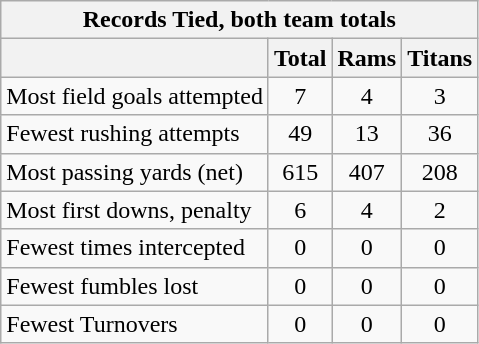<table class="wikitable">
<tr>
<th colspan=4>Records Tied, both team totals</th>
</tr>
<tr>
<th></th>
<th>Total</th>
<th>Rams</th>
<th>Titans</th>
</tr>
<tr align=center>
<td align=left>Most field goals attempted</td>
<td>7</td>
<td>4</td>
<td>3</td>
</tr>
<tr align=center>
<td align=left>Fewest rushing attempts</td>
<td>49</td>
<td>13</td>
<td>36</td>
</tr>
<tr align=center>
<td align=left>Most passing yards (net)</td>
<td>615</td>
<td>407</td>
<td>208</td>
</tr>
<tr align=center>
<td align=left>Most first downs, penalty</td>
<td>6</td>
<td>4</td>
<td>2</td>
</tr>
<tr align=center>
<td align=left>Fewest times intercepted</td>
<td>0</td>
<td>0</td>
<td>0</td>
</tr>
<tr align=center>
<td align=left>Fewest fumbles lost</td>
<td>0</td>
<td>0</td>
<td>0</td>
</tr>
<tr align=center>
<td align=left>Fewest Turnovers</td>
<td>0</td>
<td>0</td>
<td>0</td>
</tr>
</table>
